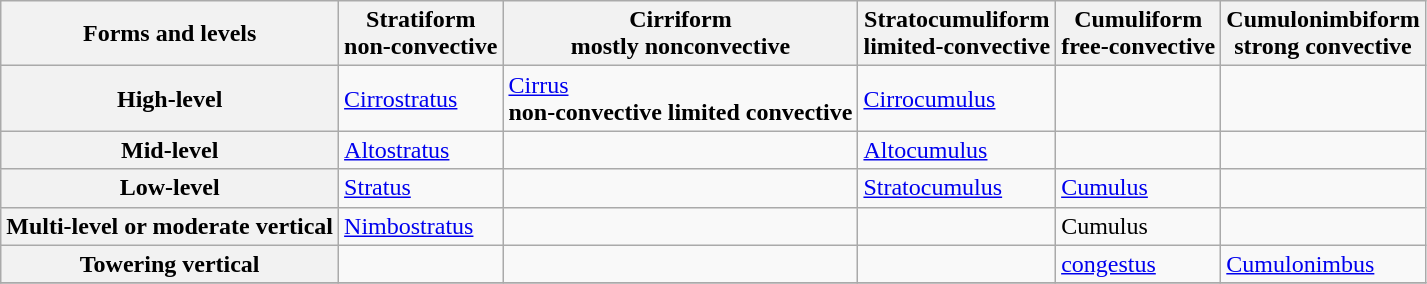<table class="wikitable">
<tr>
<th>Forms and levels</th>
<th>Stratiform <br> non-convective</th>
<th>Cirriform <br> mostly nonconvective</th>
<th>Stratocumuliform <br> limited-convective</th>
<th>Cumuliform <br> free-convective</th>
<th>Cumulonimbiform <br> strong convective</th>
</tr>
<tr>
<th>High-level</th>
<td><a href='#'>Cirrostratus</a></td>
<td><a href='#'>Cirrus</a><br> <strong>non-convective</strong> <strong>limited convective</strong></td>
<td><a href='#'>Cirrocumulus</a></td>
<td></td>
<td></td>
</tr>
<tr>
<th>Mid-level</th>
<td><a href='#'>Altostratus</a></td>
<td></td>
<td><a href='#'>Altocumulus</a></td>
<td></td>
</tr>
<tr>
<th>Low-level</th>
<td><a href='#'>Stratus</a></td>
<td></td>
<td><a href='#'>Stratocumulus</a></td>
<td><a href='#'>Cumulus</a></td>
<td></td>
</tr>
<tr>
<th>Multi-level or moderate vertical</th>
<td><a href='#'>Nimbostratus</a></td>
<td></td>
<td></td>
<td>Cumulus</td>
<td></td>
</tr>
<tr>
<th>Towering vertical</th>
<td></td>
<td></td>
<td></td>
<td Cumulus{{blist><a href='#'>congestus</a></td>
<td><a href='#'>Cumulonimbus</a></td>
</tr>
<tr>
</tr>
</table>
